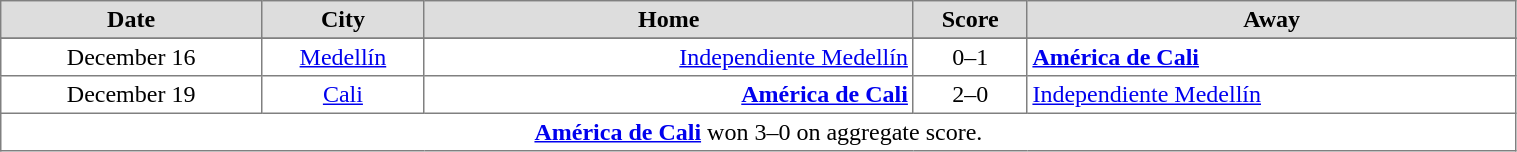<table border=1 style="border-collapse:collapse; font-size:100%;" cellpadding=3 cellspacing=0 width=80%>
<tr bgcolor=#DDDDDD align=center>
<th width=16%>Date</th>
<th width=10%>City</th>
<th width=30%>Home</th>
<th width=7%>Score</th>
<th width=30%>Away</th>
</tr>
<tr bgcolor=#DDDDDD>
</tr>
<tr align=center bgcolor=#ffffff>
<td>December 16</td>
<td><a href='#'>Medellín</a></td>
<td style="text-align:right;"><a href='#'>Independiente Medellín</a></td>
<td>0–1</td>
<td style="text-align:left;"><strong><a href='#'>América de Cali</a></strong></td>
</tr>
<tr align=center bgcolor=#ffffff>
<td>December 19</td>
<td><a href='#'>Cali</a></td>
<td style="text-align:right;"><strong><a href='#'>América de Cali</a></strong></td>
<td>2–0</td>
<td style="text-align:left;"><a href='#'>Independiente Medellín</a></td>
</tr>
<tr align=center bgcolor=#ffffff>
<td colspan=5><strong><a href='#'>América de Cali</a></strong> won 3–0 on aggregate score.</td>
</tr>
</table>
